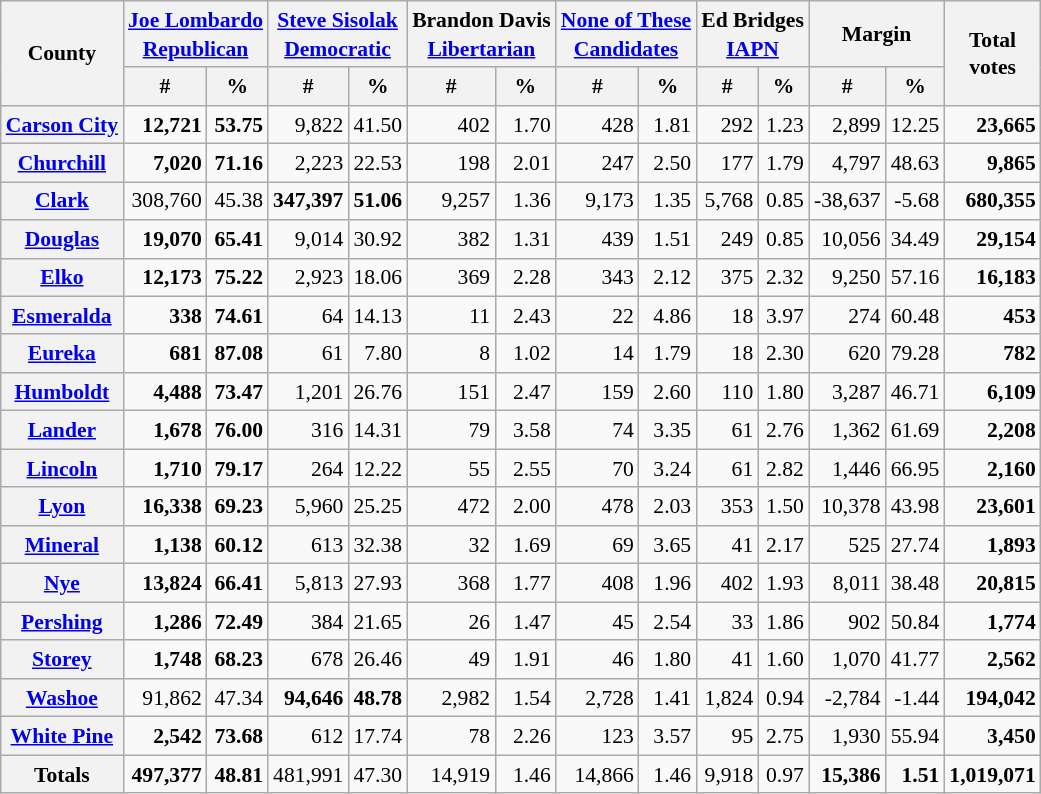<table class="wikitable sortable" style="text-align:right;font-size:90%;line-height:1.3">
<tr>
<th rowspan=2>County</th>
<th colspan=2><a href='#'>Joe Lombardo</a><br><a href='#'>Republican</a></th>
<th colspan=2><a href='#'>Steve Sisolak</a><br><a href='#'>Democratic</a></th>
<th colspan=2>Brandon Davis<br><a href='#'>Libertarian</a></th>
<th colspan=2><a href='#'>None of These<br>Candidates</a></th>
<th colspan=2>Ed Bridges<br><a href='#'>IAPN</a></th>
<th colspan=2>Margin</th>
<th rowspan=2>Total<br>votes</th>
</tr>
<tr>
<th data-sort-type="number">#</th>
<th data-sort-type="number">%</th>
<th data-sort-type="number">#</th>
<th data-sort-type="number">%</th>
<th data-sort-type="number">#</th>
<th data-sort-type="number">%</th>
<th data-sort-type="number">#</th>
<th data-sort-type="number">%</th>
<th data-sort-type="number">#</th>
<th data-sort-type="number">%</th>
<th data-sort-type="number">#</th>
<th data-sort-type="number">%</th>
</tr>
<tr>
<th><a href='#'>Carson City</a></th>
<td><strong>12,721</strong></td>
<td><strong>53.75</strong></td>
<td>9,822</td>
<td>41.50</td>
<td>402</td>
<td>1.70</td>
<td>428</td>
<td>1.81</td>
<td>292</td>
<td>1.23</td>
<td>2,899</td>
<td>12.25</td>
<td><strong>23,665</strong></td>
</tr>
<tr>
<th><a href='#'>Churchill</a></th>
<td><strong>7,020</strong></td>
<td><strong>71.16</strong></td>
<td>2,223</td>
<td>22.53</td>
<td>198</td>
<td>2.01</td>
<td>247</td>
<td>2.50</td>
<td>177</td>
<td>1.79</td>
<td>4,797</td>
<td>48.63</td>
<td><strong>9,865</strong></td>
</tr>
<tr>
<th><a href='#'>Clark</a></th>
<td>308,760</td>
<td>45.38</td>
<td><strong>347,397</strong></td>
<td><strong>51.06</strong></td>
<td>9,257</td>
<td>1.36</td>
<td>9,173</td>
<td>1.35</td>
<td>5,768</td>
<td>0.85</td>
<td>-38,637</td>
<td>-5.68</td>
<td><strong>680,355</strong></td>
</tr>
<tr>
<th><a href='#'>Douglas</a></th>
<td><strong>19,070</strong></td>
<td><strong>65.41</strong></td>
<td>9,014</td>
<td>30.92</td>
<td>382</td>
<td>1.31</td>
<td>439</td>
<td>1.51</td>
<td>249</td>
<td>0.85</td>
<td>10,056</td>
<td>34.49</td>
<td><strong>29,154</strong></td>
</tr>
<tr>
<th><a href='#'>Elko</a></th>
<td><strong>12,173</strong></td>
<td><strong>75.22</strong></td>
<td>2,923</td>
<td>18.06</td>
<td>369</td>
<td>2.28</td>
<td>343</td>
<td>2.12</td>
<td>375</td>
<td>2.32</td>
<td>9,250</td>
<td>57.16</td>
<td><strong>16,183</strong></td>
</tr>
<tr>
<th><a href='#'>Esmeralda</a></th>
<td><strong>338</strong></td>
<td><strong>74.61</strong></td>
<td>64</td>
<td>14.13</td>
<td>11</td>
<td>2.43</td>
<td>22</td>
<td>4.86</td>
<td>18</td>
<td>3.97</td>
<td>274</td>
<td>60.48</td>
<td><strong>453</strong></td>
</tr>
<tr>
<th><a href='#'>Eureka</a></th>
<td><strong>681</strong></td>
<td><strong>87.08</strong></td>
<td>61</td>
<td>7.80</td>
<td>8</td>
<td>1.02</td>
<td>14</td>
<td>1.79</td>
<td>18</td>
<td>2.30</td>
<td>620</td>
<td>79.28</td>
<td><strong>782</strong></td>
</tr>
<tr>
<th><a href='#'>Humboldt</a></th>
<td><strong>4,488</strong></td>
<td><strong>73.47</strong></td>
<td>1,201</td>
<td>26.76</td>
<td>151</td>
<td>2.47</td>
<td>159</td>
<td>2.60</td>
<td>110</td>
<td>1.80</td>
<td>3,287</td>
<td>46.71</td>
<td><strong>6,109</strong></td>
</tr>
<tr>
<th><a href='#'>Lander</a></th>
<td><strong>1,678</strong></td>
<td><strong>76.00</strong></td>
<td>316</td>
<td>14.31</td>
<td>79</td>
<td>3.58</td>
<td>74</td>
<td>3.35</td>
<td>61</td>
<td>2.76</td>
<td>1,362</td>
<td>61.69</td>
<td><strong>2,208</strong></td>
</tr>
<tr>
<th><a href='#'>Lincoln</a></th>
<td><strong>1,710</strong></td>
<td><strong>79.17</strong></td>
<td>264</td>
<td>12.22</td>
<td>55</td>
<td>2.55</td>
<td>70</td>
<td>3.24</td>
<td>61</td>
<td>2.82</td>
<td>1,446</td>
<td>66.95</td>
<td><strong>2,160</strong></td>
</tr>
<tr>
<th><a href='#'>Lyon</a></th>
<td><strong>16,338</strong></td>
<td><strong>69.23</strong></td>
<td>5,960</td>
<td>25.25</td>
<td>472</td>
<td>2.00</td>
<td>478</td>
<td>2.03</td>
<td>353</td>
<td>1.50</td>
<td>10,378</td>
<td>43.98</td>
<td><strong>23,601</strong></td>
</tr>
<tr>
<th><a href='#'>Mineral</a></th>
<td><strong>1,138</strong></td>
<td><strong>60.12</strong></td>
<td>613</td>
<td>32.38</td>
<td>32</td>
<td>1.69</td>
<td>69</td>
<td>3.65</td>
<td>41</td>
<td>2.17</td>
<td>525</td>
<td>27.74</td>
<td><strong>1,893</strong></td>
</tr>
<tr>
<th><a href='#'>Nye</a></th>
<td><strong>13,824</strong></td>
<td><strong>66.41</strong></td>
<td>5,813</td>
<td>27.93</td>
<td>368</td>
<td>1.77</td>
<td>408</td>
<td>1.96</td>
<td>402</td>
<td>1.93</td>
<td>8,011</td>
<td>38.48</td>
<td><strong>20,815</strong></td>
</tr>
<tr>
<th><a href='#'>Pershing</a></th>
<td><strong>1,286</strong></td>
<td><strong>72.49</strong></td>
<td>384</td>
<td>21.65</td>
<td>26</td>
<td>1.47</td>
<td>45</td>
<td>2.54</td>
<td>33</td>
<td>1.86</td>
<td>902</td>
<td>50.84</td>
<td><strong>1,774</strong></td>
</tr>
<tr>
<th><a href='#'>Storey</a></th>
<td><strong>1,748</strong></td>
<td><strong>68.23</strong></td>
<td>678</td>
<td>26.46</td>
<td>49</td>
<td>1.91</td>
<td>46</td>
<td>1.80</td>
<td>41</td>
<td>1.60</td>
<td>1,070</td>
<td>41.77</td>
<td><strong>2,562</strong></td>
</tr>
<tr>
<th><a href='#'>Washoe</a></th>
<td>91,862</td>
<td>47.34</td>
<td><strong>94,646</strong></td>
<td><strong>48.78</strong></td>
<td>2,982</td>
<td>1.54</td>
<td>2,728</td>
<td>1.41</td>
<td>1,824</td>
<td>0.94</td>
<td>-2,784</td>
<td>-1.44</td>
<td><strong>194,042</strong></td>
</tr>
<tr>
<th><a href='#'>White Pine</a></th>
<td><strong>2,542</strong></td>
<td><strong>73.68</strong></td>
<td>612</td>
<td>17.74</td>
<td>78</td>
<td>2.26</td>
<td>123</td>
<td>3.57</td>
<td>95</td>
<td>2.75</td>
<td>1,930</td>
<td>55.94</td>
<td><strong>3,450</strong></td>
</tr>
<tr class="sortbottom">
<th>Totals</th>
<td><strong>497,377</strong></td>
<td><strong>48.81</strong></td>
<td>481,991</td>
<td>47.30</td>
<td>14,919</td>
<td>1.46</td>
<td>14,866</td>
<td>1.46</td>
<td>9,918</td>
<td>0.97</td>
<td><strong>15,386</strong></td>
<td><strong>1.51</strong></td>
<td><strong>1,019,071</strong></td>
</tr>
</table>
